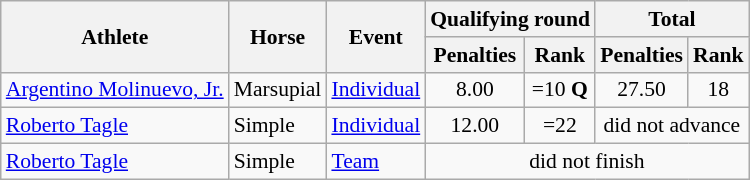<table class=wikitable style="font-size:90%">
<tr>
<th rowspan="2">Athlete</th>
<th rowspan="2">Horse</th>
<th rowspan="2">Event</th>
<th colspan="2">Qualifying round</th>
<th colspan="2">Total</th>
</tr>
<tr>
<th>Penalties</th>
<th>Rank</th>
<th>Penalties</th>
<th>Rank</th>
</tr>
<tr>
<td><a href='#'>Argentino Molinuevo, Jr.</a></td>
<td>Marsupial</td>
<td><a href='#'>Individual</a></td>
<td align="center">8.00</td>
<td align="center">=10 <strong>Q</strong></td>
<td align="center">27.50</td>
<td align="center">18</td>
</tr>
<tr>
<td><a href='#'>Roberto Tagle</a></td>
<td>Simple</td>
<td><a href='#'>Individual</a></td>
<td align="center">12.00</td>
<td align="center">=22</td>
<td align="center" colspan=2>did not advance</td>
</tr>
<tr>
<td><a href='#'>Roberto Tagle</a></td>
<td>Simple</td>
<td><a href='#'>Team</a></td>
<td align="center" colspan=4>did not finish</td>
</tr>
</table>
